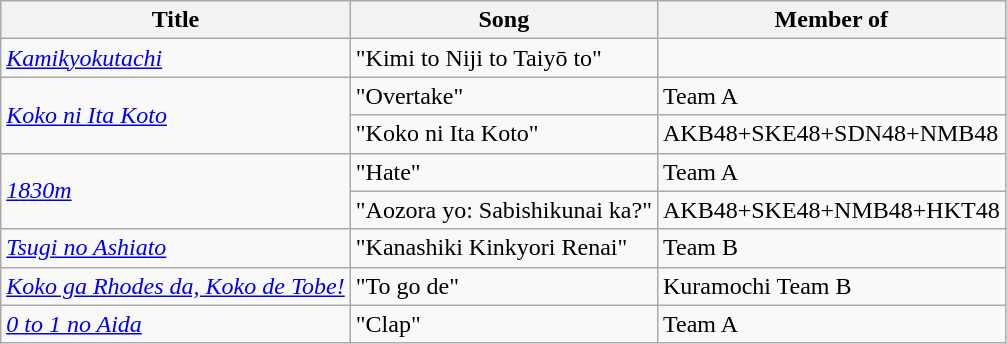<table class="wikitable">
<tr>
<th>Title</th>
<th>Song</th>
<th>Member of</th>
</tr>
<tr>
<td><em><a href='#'>Kamikyokutachi</a></em></td>
<td>"Kimi to Niji to Taiyō to"</td>
<td></td>
</tr>
<tr>
<td rowspan="2"><em><a href='#'>Koko ni Ita Koto</a></em></td>
<td>"Overtake"</td>
<td>Team A</td>
</tr>
<tr>
<td>"Koko ni Ita Koto"</td>
<td>AKB48+SKE48+SDN48+NMB48</td>
</tr>
<tr>
<td rowspan="2"><em><a href='#'>1830m</a></em></td>
<td>"Hate"</td>
<td>Team A</td>
</tr>
<tr>
<td>"Aozora yo: Sabishikunai ka?"</td>
<td>AKB48+SKE48+NMB48+HKT48</td>
</tr>
<tr>
<td><em><a href='#'>Tsugi no Ashiato</a></em></td>
<td>"Kanashiki Kinkyori Renai"</td>
<td>Team B</td>
</tr>
<tr>
<td><em><a href='#'>Koko ga Rhodes da, Koko de Tobe!</a></em></td>
<td>"To go de"</td>
<td>Kuramochi Team B</td>
</tr>
<tr>
<td><em><a href='#'>0 to 1 no Aida</a></em></td>
<td>"Clap"</td>
<td>Team A</td>
</tr>
</table>
